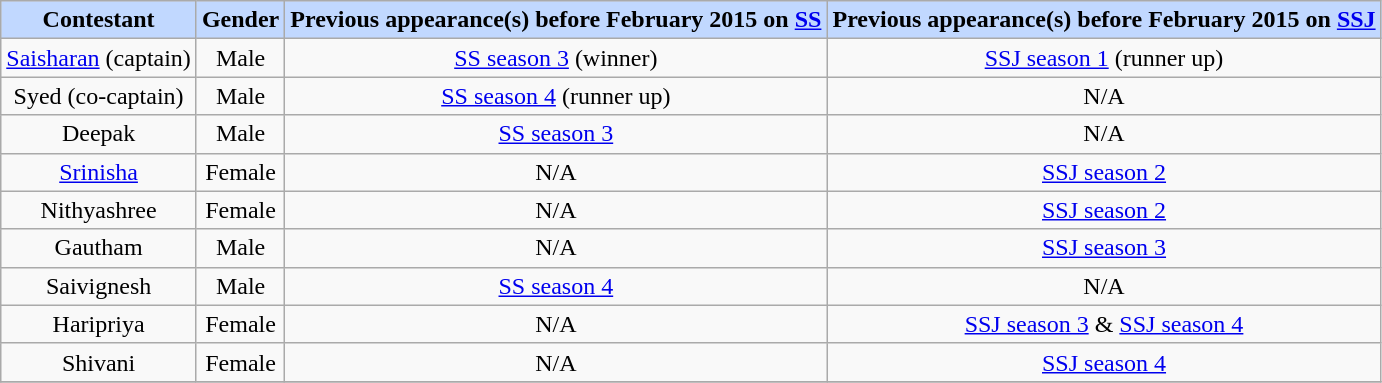<table class="wikitable sortable" style="text-align: center; width: auto;">
<tr style="background:#C1D8FF;">
<th style="background-color:#C1D8FF;">Contestant</th>
<th style="background-color:#C1D8FF;">Gender</th>
<th style="background-color:#C1D8FF;">Previous appearance(s) before February 2015 on <a href='#'>SS</a></th>
<th style="background-color:#C1D8FF;">Previous appearance(s) before February 2015 on <a href='#'>SSJ</a></th>
</tr>
<tr>
<td><a href='#'>Saisharan</a> (captain)</td>
<td>Male</td>
<td><a href='#'>SS season 3</a> (winner)</td>
<td><a href='#'>SSJ season 1</a> (runner up)</td>
</tr>
<tr>
<td>Syed (co-captain)</td>
<td>Male</td>
<td><a href='#'>SS season 4</a> (runner up)</td>
<td>N/A</td>
</tr>
<tr>
<td>Deepak</td>
<td>Male</td>
<td><a href='#'>SS season 3</a></td>
<td>N/A</td>
</tr>
<tr>
<td><a href='#'>Srinisha</a></td>
<td>Female</td>
<td>N/A</td>
<td><a href='#'>SSJ season 2</a></td>
</tr>
<tr>
<td>Nithyashree</td>
<td>Female</td>
<td>N/A</td>
<td><a href='#'>SSJ season 2</a></td>
</tr>
<tr>
<td>Gautham</td>
<td>Male</td>
<td>N/A</td>
<td><a href='#'>SSJ season 3</a></td>
</tr>
<tr>
<td>Saivignesh</td>
<td>Male</td>
<td><a href='#'>SS season 4</a></td>
<td>N/A</td>
</tr>
<tr>
<td>Haripriya</td>
<td>Female</td>
<td>N/A</td>
<td><a href='#'>SSJ season 3</a> & <a href='#'>SSJ season 4</a></td>
</tr>
<tr>
<td>Shivani</td>
<td>Female</td>
<td>N/A</td>
<td><a href='#'>SSJ season 4</a></td>
</tr>
<tr>
</tr>
</table>
